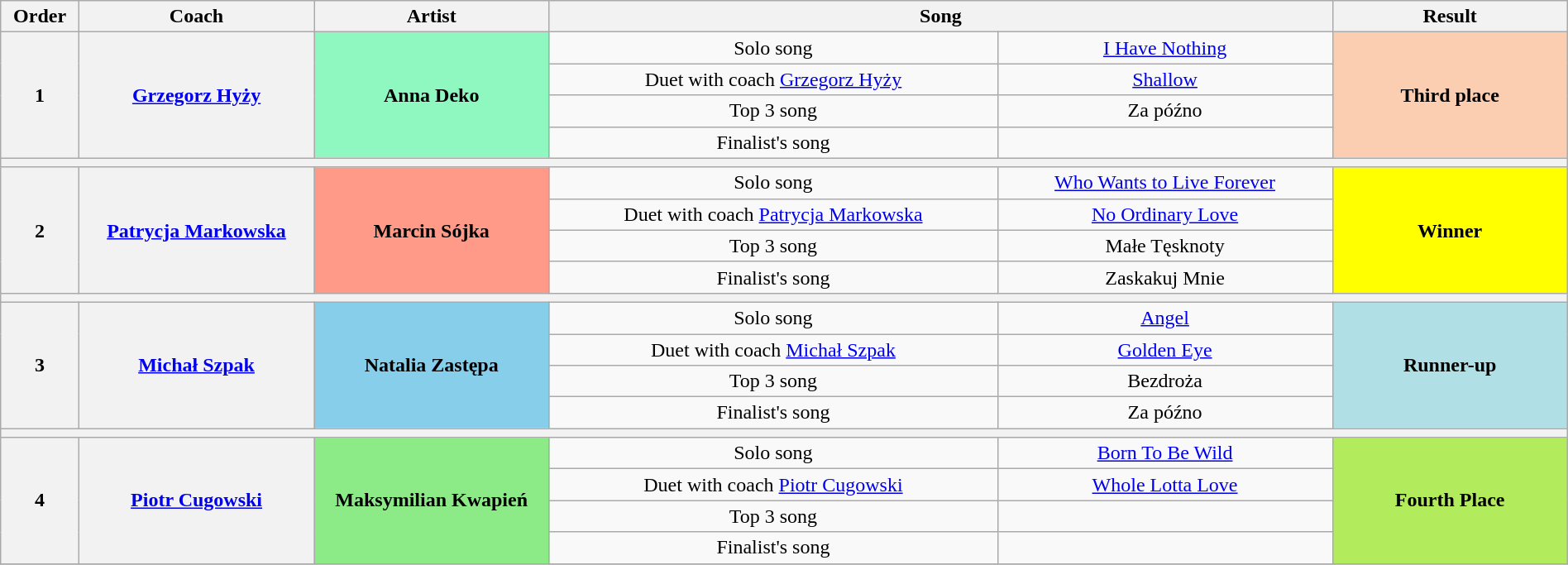<table class="wikitable" style="width: 100%; text-align: center">
<tr>
<th width="5%">Order</th>
<th width="15%">Coach</th>
<th width="15%">Artist</th>
<th width="50%" colspan=2>Song</th>
<th width="15%">Result</th>
</tr>
<tr>
<th rowspan=4>1</th>
<th rowspan=4><a href='#'>Grzegorz Hyży</a></th>
<td style="background:#8ff7c0;" rowspan=4><strong>Anna Deko</strong></td>
<td>Solo song</td>
<td><a href='#'>I Have Nothing</a></td>
<td rowspan=4 colspan=3 style="background:#FBCEB1"><strong>Third place</strong></td>
</tr>
<tr>
<td>Duet with coach <a href='#'>Grzegorz Hyży</a></td>
<td><a href='#'>Shallow</a></td>
</tr>
<tr>
<td>Top 3 song</td>
<td>Za późno</td>
</tr>
<tr>
<td>Finalist's song</td>
<td></td>
</tr>
<tr>
<th colspan=8></th>
</tr>
<tr>
<th rowspan=4>2</th>
<th rowspan=4><a href='#'>Patrycja Markowska</a></th>
<td style="background:#ff9988;" rowspan=4><strong>Marcin Sójka</strong></td>
<td>Solo song</td>
<td><a href='#'>Who Wants to Live Forever</a></td>
<td rowspan=4 colspan=3 style="background:yellow"><strong>Winner</strong></td>
</tr>
<tr>
<td>Duet with coach <a href='#'>Patrycja Markowska</a></td>
<td><a href='#'>No Ordinary Love</a></td>
</tr>
<tr>
<td>Top 3 song</td>
<td>Małe Tęsknoty</td>
</tr>
<tr>
<td>Finalist's song</td>
<td>Zaskakuj Mnie</td>
</tr>
<tr>
<th colspan=8></th>
</tr>
<tr>
<th rowspan=4>3</th>
<th rowspan=4><a href='#'>Michał Szpak</a></th>
<td style="background:#87ceeb;" rowspan=4><strong>Natalia Zastępa</strong></td>
<td>Solo song</td>
<td><a href='#'>Angel</a></td>
<td rowspan=4 colspan=3 style="background:#B0E0E6"><strong>Runner-up</strong></td>
</tr>
<tr>
<td>Duet with coach <a href='#'>Michał Szpak</a></td>
<td><a href='#'>Golden Eye</a></td>
</tr>
<tr>
<td>Top 3 song</td>
<td>Bezdroża</td>
</tr>
<tr>
<td>Finalist's song</td>
<td>Za późno</td>
</tr>
<tr>
<th colspan=8></th>
</tr>
<tr>
<th rowspan=4>4</th>
<th rowspan=4><a href='#'>Piotr Cugowski</a></th>
<td style="background:#8deb87;" rowspan=4><strong>Maksymilian Kwapień</strong></td>
<td>Solo song</td>
<td><a href='#'>Born To Be Wild</a></td>
<td rowspan=4 colspan=3 style="background:#B2EC5D"><strong>Fourth Place</strong></td>
</tr>
<tr>
<td>Duet with coach <a href='#'>Piotr Cugowski</a></td>
<td><a href='#'>Whole Lotta Love</a></td>
</tr>
<tr>
<td>Top 3 song</td>
<td></td>
</tr>
<tr>
<td>Finalist's song</td>
<td></td>
</tr>
<tr>
</tr>
</table>
